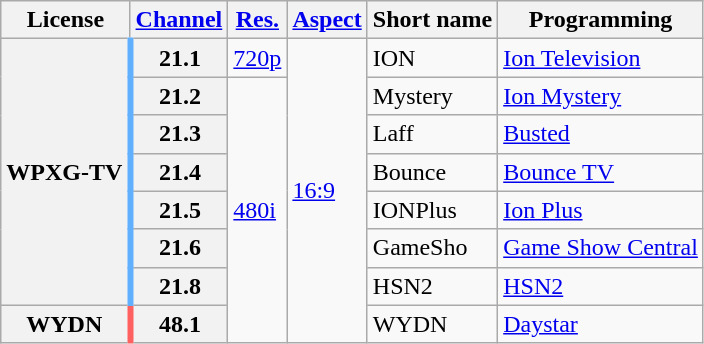<table class="wikitable">
<tr>
<th scope = "col">License</th>
<th scope = "col"><a href='#'>Channel</a></th>
<th scope = "col"><a href='#'>Res.</a></th>
<th scope = "col"><a href='#'>Aspect</a></th>
<th scope = "col">Short name</th>
<th scope = "col">Programming</th>
</tr>
<tr>
<th rowspan = "7" scope = "row" style="border-right: 4px solid #60B0FF;">WPXG-TV</th>
<th scope = "row">21.1</th>
<td><a href='#'>720p</a></td>
<td rowspan=8><a href='#'>16:9</a></td>
<td>ION</td>
<td><a href='#'>Ion Television</a></td>
</tr>
<tr>
<th scope = "row">21.2</th>
<td rowspan=7><a href='#'>480i</a></td>
<td>Mystery</td>
<td><a href='#'>Ion Mystery</a></td>
</tr>
<tr>
<th scope = "row">21.3</th>
<td>Laff</td>
<td><a href='#'>Busted</a></td>
</tr>
<tr>
<th scope = "row">21.4</th>
<td>Bounce</td>
<td><a href='#'>Bounce TV</a></td>
</tr>
<tr>
<th scope = "row">21.5</th>
<td>IONPlus</td>
<td><a href='#'>Ion Plus</a></td>
</tr>
<tr>
<th scope = "row">21.6</th>
<td>GameSho</td>
<td><a href='#'>Game Show Central</a></td>
</tr>
<tr>
<th scope = "row">21.8</th>
<td>HSN2</td>
<td><a href='#'>HSN2</a></td>
</tr>
<tr>
<th scope = "row" style="border-right: 4px solid #FF6060;">WYDN</th>
<th scope = "row">48.1</th>
<td>WYDN</td>
<td><a href='#'>Daystar</a></td>
</tr>
</table>
